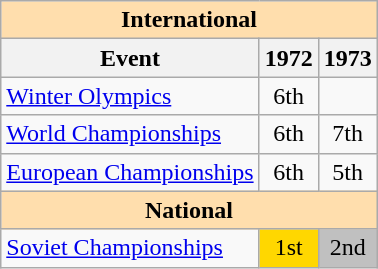<table class="wikitable" style="text-align:center">
<tr>
<th style="background-color: #ffdead; " colspan=3 align=center>International</th>
</tr>
<tr>
<th>Event</th>
<th>1972</th>
<th>1973</th>
</tr>
<tr>
<td align=left><a href='#'>Winter Olympics</a></td>
<td>6th</td>
<td></td>
</tr>
<tr>
<td align=left><a href='#'>World Championships</a></td>
<td>6th</td>
<td>7th</td>
</tr>
<tr>
<td align=left><a href='#'>European Championships</a></td>
<td>6th</td>
<td>5th</td>
</tr>
<tr>
<th style="background-color: #ffdead; " colspan=3 align=center>National</th>
</tr>
<tr>
<td align=left><a href='#'>Soviet Championships</a></td>
<td bgcolor=gold>1st</td>
<td bgcolor=silver>2nd</td>
</tr>
</table>
